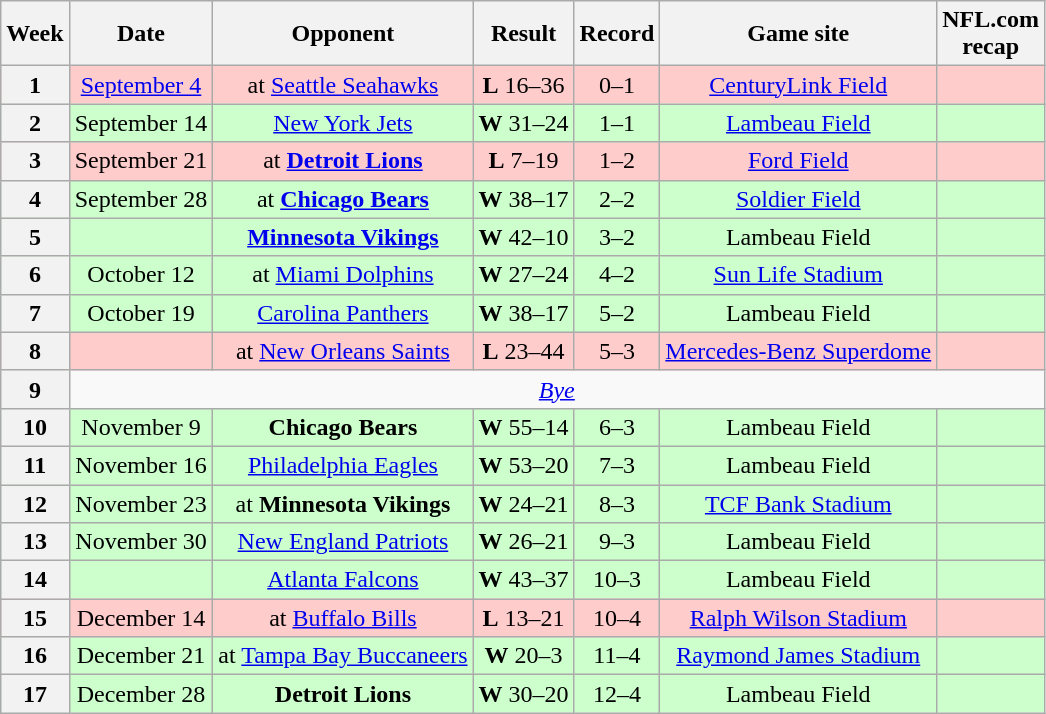<table class="wikitable" style="align=center">
<tr>
<th>Week</th>
<th>Date</th>
<th>Opponent</th>
<th>Result</th>
<th>Record</th>
<th>Game site</th>
<th>NFL.com<br>recap</th>
</tr>
<tr style="background:#fcc; text-align:center;">
<th>1</th>
<td><a href='#'>September 4</a></td>
<td>at <a href='#'>Seattle Seahawks</a></td>
<td><strong>L</strong> 16–36</td>
<td>0–1</td>
<td><a href='#'>CenturyLink Field</a></td>
<td></td>
</tr>
<tr style="background:#cfc; text-align:center;">
<th>2</th>
<td>September 14</td>
<td><a href='#'>New York Jets</a></td>
<td><strong>W</strong> 31–24</td>
<td>1–1</td>
<td><a href='#'>Lambeau Field</a></td>
<td></td>
</tr>
<tr style="background:#fcc; text-align:center;">
<th>3</th>
<td>September 21</td>
<td>at <strong><a href='#'>Detroit Lions</a></strong></td>
<td><strong>L</strong> 7–19</td>
<td>1–2</td>
<td><a href='#'>Ford Field</a></td>
<td></td>
</tr>
<tr style="background:#cfc; text-align:center;">
<th>4</th>
<td>September 28</td>
<td>at <strong><a href='#'>Chicago Bears</a></strong></td>
<td><strong>W</strong> 38–17</td>
<td>2–2</td>
<td><a href='#'>Soldier Field</a></td>
<td></td>
</tr>
<tr style="background:#cfc; text-align:center;">
<th>5</th>
<td></td>
<td><strong><a href='#'>Minnesota Vikings</a></strong></td>
<td><strong>W</strong> 42–10</td>
<td>3–2</td>
<td>Lambeau Field</td>
<td></td>
</tr>
<tr style="background:#cfc; text-align:center;">
<th>6</th>
<td>October 12</td>
<td>at <a href='#'>Miami Dolphins</a></td>
<td><strong>W</strong> 27–24</td>
<td>4–2</td>
<td><a href='#'>Sun Life Stadium</a></td>
<td></td>
</tr>
<tr style="background:#cfc; text-align:center;">
<th>7</th>
<td>October 19</td>
<td><a href='#'>Carolina Panthers</a></td>
<td><strong>W</strong> 38–17</td>
<td>5–2</td>
<td>Lambeau Field</td>
<td></td>
</tr>
<tr style="background:#fcc; text-align:center;">
<th>8</th>
<td></td>
<td>at <a href='#'>New Orleans Saints</a></td>
<td><strong>L</strong> 23–44</td>
<td>5–3</td>
<td><a href='#'>Mercedes-Benz Superdome</a></td>
<td></td>
</tr>
<tr>
<th>9</th>
<td colspan="7" style="text-align:center;"><em><a href='#'>Bye</a></em></td>
</tr>
<tr style="background:#cfc; text-align:center;">
<th>10</th>
<td>November 9</td>
<td><strong>Chicago Bears</strong></td>
<td><strong>W</strong> 55–14</td>
<td>6–3</td>
<td>Lambeau Field</td>
<td></td>
</tr>
<tr style="background:#cfc; text-align:center;">
<th>11</th>
<td>November 16</td>
<td><a href='#'>Philadelphia Eagles</a></td>
<td><strong>W</strong> 53–20</td>
<td>7–3</td>
<td>Lambeau Field</td>
<td></td>
</tr>
<tr style="background:#cfc; text-align:center;">
<th>12</th>
<td>November 23</td>
<td>at <strong>Minnesota Vikings</strong></td>
<td><strong>W</strong> 24–21</td>
<td>8–3</td>
<td><a href='#'>TCF Bank Stadium</a></td>
<td></td>
</tr>
<tr style="background:#cfc; text-align:center;">
<th>13</th>
<td>November 30</td>
<td><a href='#'>New England Patriots</a></td>
<td><strong>W</strong> 26–21</td>
<td>9–3</td>
<td>Lambeau Field</td>
<td></td>
</tr>
<tr style="background:#cfc; text-align:center;">
<th>14</th>
<td></td>
<td><a href='#'>Atlanta Falcons</a></td>
<td><strong>W</strong> 43–37</td>
<td>10–3</td>
<td>Lambeau Field</td>
<td></td>
</tr>
<tr style="background:#fcc; text-align:center;">
<th>15</th>
<td>December 14</td>
<td>at <a href='#'>Buffalo Bills</a></td>
<td><strong>L</strong> 13–21</td>
<td>10–4</td>
<td><a href='#'>Ralph Wilson Stadium</a></td>
<td></td>
</tr>
<tr style="background:#cfc; text-align:center;">
<th>16</th>
<td>December 21</td>
<td>at <a href='#'>Tampa Bay Buccaneers</a></td>
<td><strong>W</strong> 20–3</td>
<td>11–4</td>
<td><a href='#'>Raymond James Stadium</a></td>
<td></td>
</tr>
<tr style="background:#cfc; text-align:center;">
<th>17</th>
<td>December 28</td>
<td><strong>Detroit Lions</strong></td>
<td><strong>W</strong> 30–20</td>
<td>12–4</td>
<td>Lambeau Field</td>
<td></td>
</tr>
</table>
